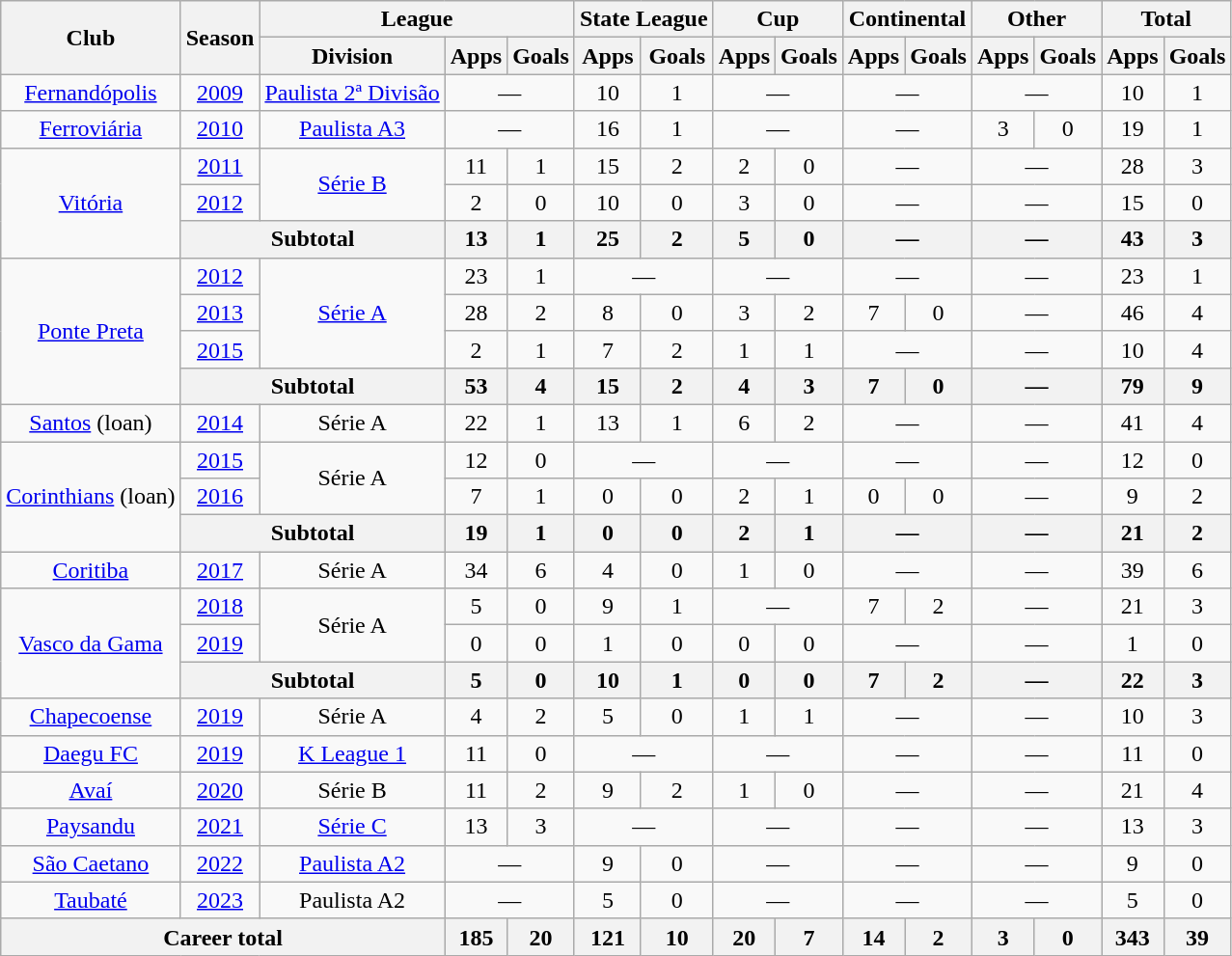<table class="wikitable" style="text-align: center;">
<tr>
<th rowspan="2">Club</th>
<th rowspan="2">Season</th>
<th colspan="3">League</th>
<th colspan="2">State League</th>
<th colspan="2">Cup</th>
<th colspan="2">Continental</th>
<th colspan="2">Other</th>
<th colspan="2">Total</th>
</tr>
<tr>
<th>Division</th>
<th>Apps</th>
<th>Goals</th>
<th>Apps</th>
<th>Goals</th>
<th>Apps</th>
<th>Goals</th>
<th>Apps</th>
<th>Goals</th>
<th>Apps</th>
<th>Goals</th>
<th>Apps</th>
<th>Goals</th>
</tr>
<tr>
<td valign="center"><a href='#'>Fernandópolis</a></td>
<td><a href='#'>2009</a></td>
<td><a href='#'>Paulista 2ª Divisão</a></td>
<td colspan="2">—</td>
<td>10</td>
<td>1</td>
<td colspan="2">—</td>
<td colspan="2">—</td>
<td colspan="2">—</td>
<td>10</td>
<td>1</td>
</tr>
<tr>
<td valign="center"><a href='#'>Ferroviária</a></td>
<td><a href='#'>2010</a></td>
<td><a href='#'>Paulista A3</a></td>
<td colspan="2">—</td>
<td>16</td>
<td>1</td>
<td colspan="2">—</td>
<td colspan="2">—</td>
<td>3</td>
<td>0</td>
<td>19</td>
<td>1</td>
</tr>
<tr>
<td rowspan="3" valign="center"><a href='#'>Vitória</a></td>
<td><a href='#'>2011</a></td>
<td rowspan="2"><a href='#'>Série B</a></td>
<td>11</td>
<td>1</td>
<td>15</td>
<td>2</td>
<td>2</td>
<td>0</td>
<td colspan="2">—</td>
<td colspan="2">—</td>
<td>28</td>
<td>3</td>
</tr>
<tr>
<td><a href='#'>2012</a></td>
<td>2</td>
<td>0</td>
<td>10</td>
<td>0</td>
<td>3</td>
<td>0</td>
<td colspan="2">—</td>
<td colspan="2">—</td>
<td>15</td>
<td>0</td>
</tr>
<tr>
<th colspan="2">Subtotal</th>
<th>13</th>
<th>1</th>
<th>25</th>
<th>2</th>
<th>5</th>
<th>0</th>
<th colspan="2">—</th>
<th colspan="2">—</th>
<th>43</th>
<th>3</th>
</tr>
<tr>
<td rowspan="4" valign="center"><a href='#'>Ponte Preta</a></td>
<td><a href='#'>2012</a></td>
<td rowspan="3"><a href='#'>Série A</a></td>
<td>23</td>
<td>1</td>
<td colspan="2">—</td>
<td colspan="2">—</td>
<td colspan="2">—</td>
<td colspan="2">—</td>
<td>23</td>
<td>1</td>
</tr>
<tr>
<td><a href='#'>2013</a></td>
<td>28</td>
<td>2</td>
<td>8</td>
<td>0</td>
<td>3</td>
<td>2</td>
<td>7</td>
<td>0</td>
<td colspan="2">—</td>
<td>46</td>
<td>4</td>
</tr>
<tr>
<td><a href='#'>2015</a></td>
<td>2</td>
<td>1</td>
<td>7</td>
<td>2</td>
<td>1</td>
<td>1</td>
<td colspan="2">—</td>
<td colspan="2">—</td>
<td>10</td>
<td>4</td>
</tr>
<tr>
<th colspan="2">Subtotal</th>
<th>53</th>
<th>4</th>
<th>15</th>
<th>2</th>
<th>4</th>
<th>3</th>
<th>7</th>
<th>0</th>
<th colspan="2">—</th>
<th>79</th>
<th>9</th>
</tr>
<tr>
<td valign="center"><a href='#'>Santos</a> (loan)</td>
<td><a href='#'>2014</a></td>
<td>Série A</td>
<td>22</td>
<td>1</td>
<td>13</td>
<td>1</td>
<td>6</td>
<td>2</td>
<td colspan="2">—</td>
<td colspan="2">—</td>
<td>41</td>
<td>4</td>
</tr>
<tr>
<td rowspan="3" valign="center"><a href='#'>Corinthians</a> (loan)</td>
<td><a href='#'>2015</a></td>
<td rowspan="2">Série A</td>
<td>12</td>
<td>0</td>
<td colspan="2">—</td>
<td colspan="2">—</td>
<td colspan="2">—</td>
<td colspan="2">—</td>
<td>12</td>
<td>0</td>
</tr>
<tr>
<td><a href='#'>2016</a></td>
<td>7</td>
<td>1</td>
<td>0</td>
<td>0</td>
<td>2</td>
<td>1</td>
<td>0</td>
<td>0</td>
<td colspan="2">—</td>
<td>9</td>
<td>2</td>
</tr>
<tr>
<th colspan="2">Subtotal</th>
<th>19</th>
<th>1</th>
<th>0</th>
<th>0</th>
<th>2</th>
<th>1</th>
<th colspan="2">—</th>
<th colspan="2">—</th>
<th>21</th>
<th>2</th>
</tr>
<tr>
<td valign="center"><a href='#'>Coritiba</a></td>
<td><a href='#'>2017</a></td>
<td>Série A</td>
<td>34</td>
<td>6</td>
<td>4</td>
<td>0</td>
<td>1</td>
<td>0</td>
<td colspan="2">—</td>
<td colspan="2">—</td>
<td>39</td>
<td>6</td>
</tr>
<tr>
<td rowspan="3" valign="center"><a href='#'>Vasco da Gama</a></td>
<td><a href='#'>2018</a></td>
<td rowspan="2">Série A</td>
<td>5</td>
<td>0</td>
<td>9</td>
<td>1</td>
<td colspan="2">—</td>
<td>7</td>
<td>2</td>
<td colspan="2">—</td>
<td>21</td>
<td>3</td>
</tr>
<tr>
<td><a href='#'>2019</a></td>
<td>0</td>
<td>0</td>
<td>1</td>
<td>0</td>
<td>0</td>
<td>0</td>
<td colspan="2">—</td>
<td colspan="2">—</td>
<td>1</td>
<td>0</td>
</tr>
<tr>
<th colspan="2">Subtotal</th>
<th>5</th>
<th>0</th>
<th>10</th>
<th>1</th>
<th>0</th>
<th>0</th>
<th>7</th>
<th>2</th>
<th colspan="2">—</th>
<th>22</th>
<th>3</th>
</tr>
<tr>
<td valign="center"><a href='#'>Chapecoense</a></td>
<td><a href='#'>2019</a></td>
<td>Série A</td>
<td>4</td>
<td>2</td>
<td>5</td>
<td>0</td>
<td>1</td>
<td>1</td>
<td colspan="2">—</td>
<td colspan="2">—</td>
<td>10</td>
<td>3</td>
</tr>
<tr>
<td valign="center"><a href='#'>Daegu FC</a></td>
<td><a href='#'>2019</a></td>
<td><a href='#'>K League 1</a></td>
<td>11</td>
<td>0</td>
<td colspan="2">—</td>
<td colspan="2">—</td>
<td colspan="2">—</td>
<td colspan="2">—</td>
<td>11</td>
<td>0</td>
</tr>
<tr>
<td valign="center"><a href='#'>Avaí</a></td>
<td><a href='#'>2020</a></td>
<td>Série B</td>
<td>11</td>
<td>2</td>
<td>9</td>
<td>2</td>
<td>1</td>
<td>0</td>
<td colspan="2">—</td>
<td colspan="2">—</td>
<td>21</td>
<td>4</td>
</tr>
<tr>
<td valign="center"><a href='#'>Paysandu</a></td>
<td><a href='#'>2021</a></td>
<td><a href='#'>Série C</a></td>
<td>13</td>
<td>3</td>
<td colspan="2">—</td>
<td colspan="2">—</td>
<td colspan="2">—</td>
<td colspan="2">—</td>
<td>13</td>
<td>3</td>
</tr>
<tr>
<td valign="center"><a href='#'>São Caetano</a></td>
<td><a href='#'>2022</a></td>
<td><a href='#'>Paulista A2</a></td>
<td colspan="2">—</td>
<td>9</td>
<td>0</td>
<td colspan="2">—</td>
<td colspan="2">—</td>
<td colspan="2">—</td>
<td>9</td>
<td>0</td>
</tr>
<tr>
<td valign="center"><a href='#'>Taubaté</a></td>
<td><a href='#'>2023</a></td>
<td>Paulista A2</td>
<td colspan="2">—</td>
<td>5</td>
<td>0</td>
<td colspan="2">—</td>
<td colspan="2">—</td>
<td colspan="2">—</td>
<td>5</td>
<td>0</td>
</tr>
<tr>
<th colspan="3"><strong>Career total</strong></th>
<th>185</th>
<th>20</th>
<th>121</th>
<th>10</th>
<th>20</th>
<th>7</th>
<th>14</th>
<th>2</th>
<th>3</th>
<th>0</th>
<th>343</th>
<th>39</th>
</tr>
</table>
